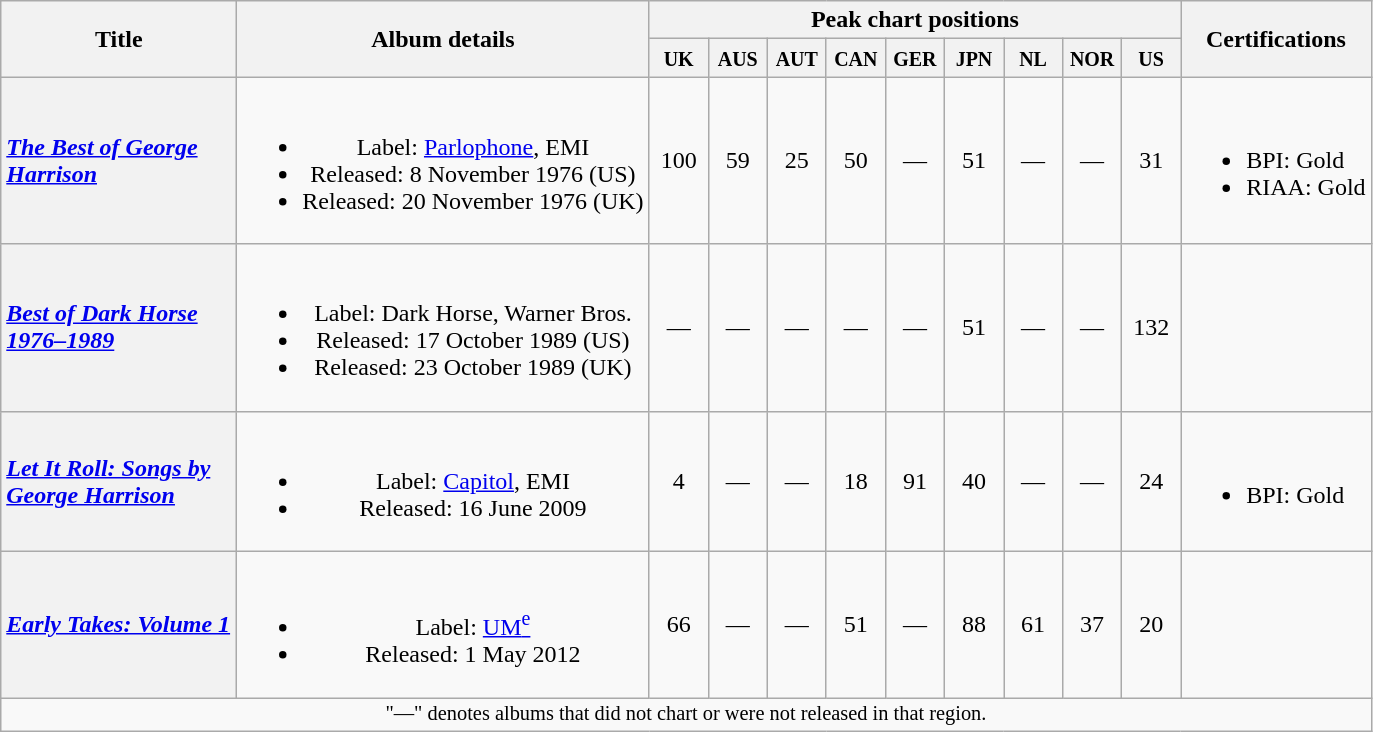<table class="wikitable plainrowheaders" style="text-align:center">
<tr>
<th scope="col" rowspan="2" style="width:150px;">Title</th>
<th scope="col" rowspan="2">Album details</th>
<th scope="col" colspan="9">Peak chart positions</th>
<th scope="col" rowspan="2">Certifications</th>
</tr>
<tr>
<th scope="col" style="width:2em"><small>UK</small><br></th>
<th scope="col" style="width:2em"><small>AUS</small><br></th>
<th scope="col" style="width:2em"><small>AUT</small><br></th>
<th scope="col" style="width:2em"><small>CAN</small><br></th>
<th scope="col" style="width:2em"><small>GER</small><br></th>
<th scope="col" style="width:2em"><small>JPN</small><br></th>
<th scope="col" style="width:2em"><small>NL</small><br></th>
<th scope="col" style="width:2em"><small>NOR</small><br></th>
<th scope="col" style="width:2em"><small>US</small><br></th>
</tr>
<tr>
<th scope=row style="text-align: left"><em><a href='#'>The Best of George Harrison</a></em></th>
<td><br><ul><li>Label: <a href='#'>Parlophone</a>, EMI</li><li>Released: 8 November 1976 (US)</li><li>Released: 20 November 1976 (UK)</li></ul></td>
<td>100</td>
<td>59</td>
<td>25</td>
<td>50</td>
<td>—</td>
<td>51</td>
<td>—</td>
<td>—</td>
<td>31</td>
<td style="text-align:left"><br><ul><li>BPI: Gold</li><li>RIAA: Gold</li></ul></td>
</tr>
<tr>
<th scope=row style="text-align: left"><em><a href='#'>Best of Dark Horse 1976–1989</a></em></th>
<td><br><ul><li>Label: Dark Horse, Warner Bros.</li><li>Released: 17 October 1989 (US)</li><li>Released: 23 October 1989 (UK)</li></ul></td>
<td>—</td>
<td>—</td>
<td>—</td>
<td>—</td>
<td>—</td>
<td>51</td>
<td>—</td>
<td>—</td>
<td>132</td>
<td></td>
</tr>
<tr>
<th scope=row style="text-align: left"><em><a href='#'>Let It Roll: Songs by George Harrison</a></em></th>
<td><br><ul><li>Label: <a href='#'>Capitol</a>, EMI</li><li>Released: 16 June 2009</li></ul></td>
<td>4</td>
<td>—</td>
<td>—</td>
<td>18</td>
<td>91</td>
<td>40</td>
<td>—</td>
<td>—</td>
<td>24</td>
<td style="text-align:left"><br><ul><li>BPI: Gold</li></ul></td>
</tr>
<tr>
<th scope=row style="text-align: left"><em><a href='#'>Early Takes: Volume 1</a></em></th>
<td><br><ul><li>Label: <a href='#'>UM<sup>e</sup></a></li><li>Released: 1 May 2012</li></ul></td>
<td>66</td>
<td>—</td>
<td>—</td>
<td>51</td>
<td>—</td>
<td>88</td>
<td>61</td>
<td>37</td>
<td>20</td>
<td></td>
</tr>
<tr>
<td colspan="20" style="text-align:center;font-size:85%">"—" denotes albums that did not chart or were not released in that region.</td>
</tr>
</table>
